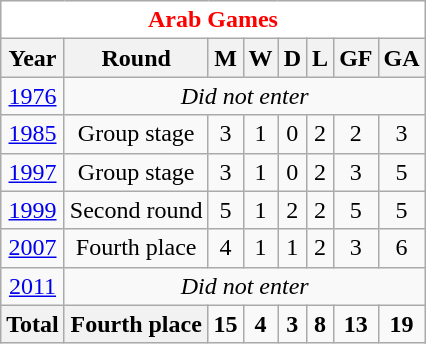<table class="wikitable" style="text-align: center;font-size:100%">
<tr style="color:red;">
<th style="background:#ffffff;" colspan=8>Arab Games</th>
</tr>
<tr>
<th>Year</th>
<th>Round</th>
<th>M</th>
<th>W</th>
<th>D</th>
<th>L</th>
<th>GF</th>
<th>GA</th>
</tr>
<tr>
<td> <a href='#'>1976</a></td>
<td colspan="7"><em>Did not enter</em></td>
</tr>
<tr>
<td> <a href='#'>1985</a></td>
<td>Group stage</td>
<td>3</td>
<td>1</td>
<td>0</td>
<td>2</td>
<td>2</td>
<td>3</td>
</tr>
<tr>
<td> <a href='#'>1997</a></td>
<td>Group stage</td>
<td>3</td>
<td>1</td>
<td>0</td>
<td>2</td>
<td>3</td>
<td>5</td>
</tr>
<tr>
<td> <a href='#'>1999</a></td>
<td>Second round</td>
<td>5</td>
<td>1</td>
<td>2</td>
<td>2</td>
<td>5</td>
<td>5</td>
</tr>
<tr>
<td> <a href='#'>2007</a></td>
<td>Fourth place</td>
<td>4</td>
<td>1</td>
<td>1</td>
<td>2</td>
<td>3</td>
<td>6</td>
</tr>
<tr>
<td> <a href='#'>2011</a></td>
<td colspan=7 align=center><em>Did not enter</em></td>
</tr>
<tr>
<th style="text-align:center;"><strong>Total</strong></th>
<th>Fourth place</th>
<td style="text-align:center;"><strong>15</strong></td>
<td style="text-align:center;"><strong>4</strong></td>
<td style="text-align:center;"><strong>3</strong></td>
<td style="text-align:center;"><strong>8</strong></td>
<td style="text-align:center;"><strong>13</strong></td>
<td style="text-align:center;"><strong>19</strong></td>
</tr>
</table>
